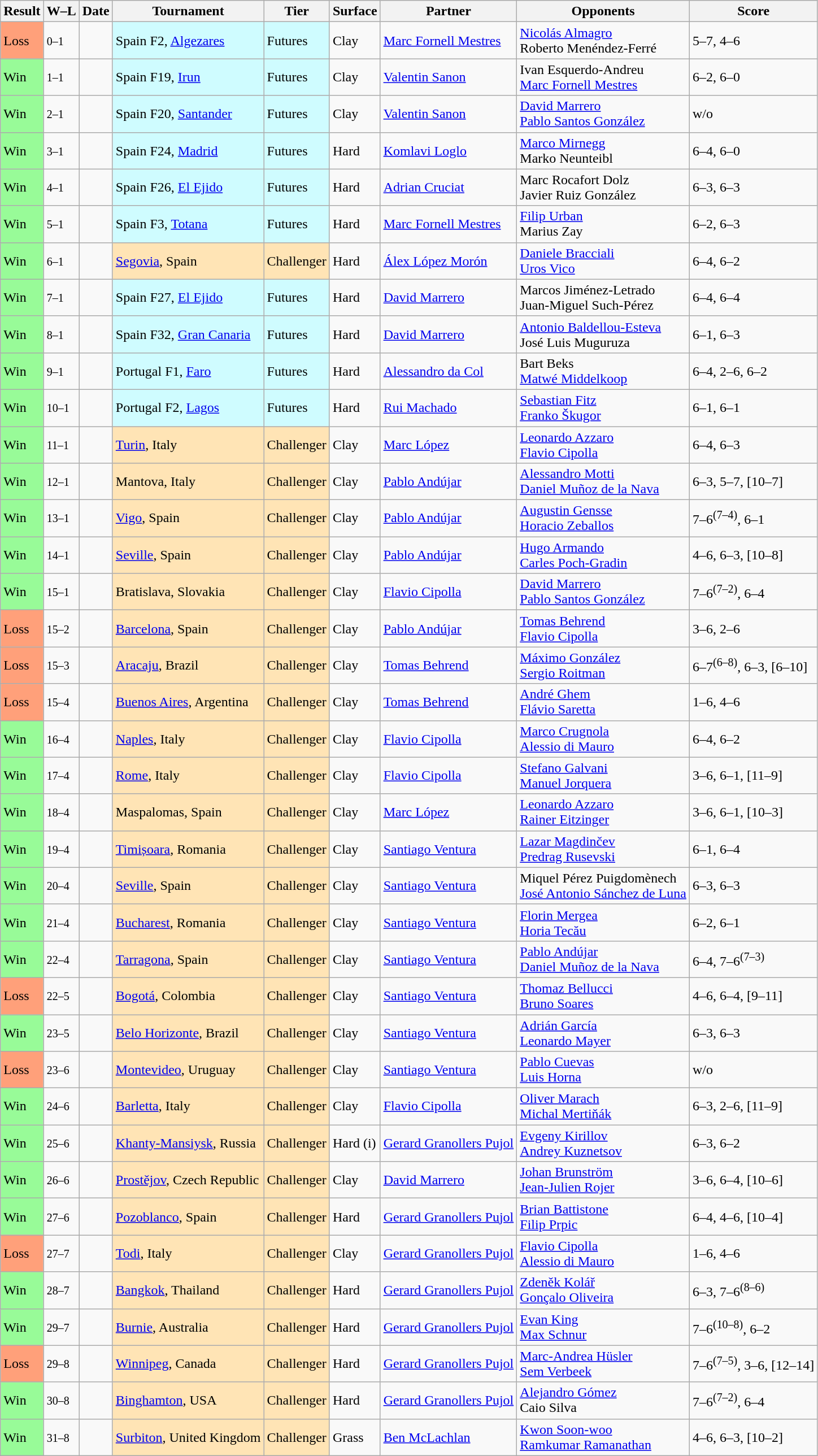<table class="sortable wikitable">
<tr>
<th>Result</th>
<th class="unsortable">W–L</th>
<th>Date</th>
<th>Tournament</th>
<th>Tier</th>
<th>Surface</th>
<th>Partner</th>
<th>Opponents</th>
<th class="unsortable">Score</th>
</tr>
<tr>
<td bgcolor=FFA07A>Loss</td>
<td><small>0–1</small></td>
<td></td>
<td style="background:#cffcff;">Spain F2, <a href='#'>Algezares</a></td>
<td style="background:#cffcff;">Futures</td>
<td>Clay</td>
<td> <a href='#'>Marc Fornell Mestres</a></td>
<td> <a href='#'>Nicolás Almagro</a><br> Roberto Menéndez-Ferré</td>
<td>5–7, 4–6</td>
</tr>
<tr>
<td bgcolor=98FB98>Win</td>
<td><small>1–1</small></td>
<td></td>
<td style="background:#cffcff;">Spain F19, <a href='#'>Irun</a></td>
<td style="background:#cffcff;">Futures</td>
<td>Clay</td>
<td> <a href='#'>Valentin Sanon</a></td>
<td> Ivan Esquerdo-Andreu<br> <a href='#'>Marc Fornell Mestres</a></td>
<td>6–2, 6–0</td>
</tr>
<tr>
<td bgcolor=98FB98>Win</td>
<td><small>2–1</small></td>
<td></td>
<td style="background:#cffcff;">Spain F20, <a href='#'>Santander</a></td>
<td style="background:#cffcff;">Futures</td>
<td>Clay</td>
<td> <a href='#'>Valentin Sanon</a></td>
<td> <a href='#'>David Marrero</a><br> <a href='#'>Pablo Santos González</a></td>
<td>w/o</td>
</tr>
<tr>
<td bgcolor=98FB98>Win</td>
<td><small>3–1</small></td>
<td></td>
<td style="background:#cffcff;">Spain F24, <a href='#'>Madrid</a></td>
<td style="background:#cffcff;">Futures</td>
<td>Hard</td>
<td> <a href='#'>Komlavi Loglo</a></td>
<td> <a href='#'>Marco Mirnegg</a><br> Marko Neunteibl</td>
<td>6–4, 6–0</td>
</tr>
<tr>
<td bgcolor=98FB98>Win</td>
<td><small>4–1</small></td>
<td></td>
<td style="background:#cffcff;">Spain F26, <a href='#'>El Ejido</a></td>
<td style="background:#cffcff;">Futures</td>
<td>Hard</td>
<td> <a href='#'>Adrian Cruciat</a></td>
<td> Marc Rocafort Dolz<br> Javier Ruiz González</td>
<td>6–3, 6–3</td>
</tr>
<tr>
<td bgcolor=98FB98>Win</td>
<td><small>5–1</small></td>
<td></td>
<td style="background:#cffcff;">Spain F3, <a href='#'>Totana</a></td>
<td style="background:#cffcff;">Futures</td>
<td>Hard</td>
<td> <a href='#'>Marc Fornell Mestres</a></td>
<td> <a href='#'>Filip Urban</a><br> Marius Zay</td>
<td>6–2, 6–3</td>
</tr>
<tr>
<td bgcolor=98FB98>Win</td>
<td><small>6–1</small></td>
<td></td>
<td style="background:moccasin;"><a href='#'>Segovia</a>, Spain</td>
<td style="background:moccasin;">Challenger</td>
<td>Hard</td>
<td> <a href='#'>Álex López Morón</a></td>
<td> <a href='#'>Daniele Bracciali</a><br> <a href='#'>Uros Vico</a></td>
<td>6–4, 6–2</td>
</tr>
<tr>
<td bgcolor=98FB98>Win</td>
<td><small>7–1</small></td>
<td></td>
<td style="background:#cffcff;">Spain F27, <a href='#'>El Ejido</a></td>
<td style="background:#cffcff;">Futures</td>
<td>Hard</td>
<td> <a href='#'>David Marrero</a></td>
<td> Marcos Jiménez-Letrado<br> Juan-Miguel Such-Pérez</td>
<td>6–4, 6–4</td>
</tr>
<tr>
<td bgcolor=98FB98>Win</td>
<td><small>8–1</small></td>
<td></td>
<td style="background:#cffcff;">Spain F32, <a href='#'>Gran Canaria</a></td>
<td style="background:#cffcff;">Futures</td>
<td>Hard</td>
<td> <a href='#'>David Marrero</a></td>
<td> <a href='#'>Antonio Baldellou-Esteva</a> <br> José Luis Muguruza</td>
<td>6–1, 6–3</td>
</tr>
<tr>
<td bgcolor=98FB98>Win</td>
<td><small>9–1</small></td>
<td></td>
<td style="background:#cffcff;">Portugal F1, <a href='#'>Faro</a></td>
<td style="background:#cffcff;">Futures</td>
<td>Hard</td>
<td> <a href='#'>Alessandro da Col</a></td>
<td> Bart Beks<br> <a href='#'>Matwé Middelkoop</a></td>
<td>6–4, 2–6, 6–2</td>
</tr>
<tr>
<td bgcolor=98FB98>Win</td>
<td><small>10–1</small></td>
<td></td>
<td style="background:#cffcff;">Portugal F2, <a href='#'>Lagos</a></td>
<td style="background:#cffcff;">Futures</td>
<td>Hard</td>
<td> <a href='#'>Rui Machado</a></td>
<td> <a href='#'>Sebastian Fitz</a><br> <a href='#'>Franko Škugor</a></td>
<td>6–1, 6–1</td>
</tr>
<tr>
<td bgcolor=98FB98>Win</td>
<td><small>11–1</small></td>
<td></td>
<td style="background:moccasin;"><a href='#'>Turin</a>, Italy</td>
<td style="background:moccasin;">Challenger</td>
<td>Clay</td>
<td> <a href='#'>Marc López</a></td>
<td> <a href='#'>Leonardo Azzaro</a><br> <a href='#'>Flavio Cipolla</a></td>
<td>6–4, 6–3</td>
</tr>
<tr>
<td bgcolor=98FB98>Win</td>
<td><small>12–1</small></td>
<td></td>
<td style="background:moccasin;">Mantova, Italy</td>
<td style="background:moccasin;">Challenger</td>
<td>Clay</td>
<td> <a href='#'>Pablo Andújar</a></td>
<td> <a href='#'>Alessandro Motti</a><br> <a href='#'>Daniel Muñoz de la Nava</a></td>
<td>6–3, 5–7, [10–7]</td>
</tr>
<tr>
<td bgcolor=98FB98>Win</td>
<td><small>13–1</small></td>
<td></td>
<td style="background:moccasin;"><a href='#'>Vigo</a>, Spain</td>
<td style="background:moccasin;">Challenger</td>
<td>Clay</td>
<td> <a href='#'>Pablo Andújar</a></td>
<td> <a href='#'>Augustin Gensse</a><br> <a href='#'>Horacio Zeballos</a></td>
<td>7–6<sup>(7–4)</sup>, 6–1</td>
</tr>
<tr>
<td bgcolor=98FB98>Win</td>
<td><small>14–1</small></td>
<td></td>
<td style="background:moccasin;"><a href='#'>Seville</a>, Spain</td>
<td style="background:moccasin;">Challenger</td>
<td>Clay</td>
<td> <a href='#'>Pablo Andújar</a></td>
<td> <a href='#'>Hugo Armando</a><br> <a href='#'>Carles Poch-Gradin</a></td>
<td>4–6, 6–3, [10–8]</td>
</tr>
<tr>
<td bgcolor=98FB98>Win</td>
<td><small>15–1</small></td>
<td></td>
<td style="background:moccasin;">Bratislava, Slovakia</td>
<td style="background:moccasin;">Challenger</td>
<td>Clay</td>
<td> <a href='#'>Flavio Cipolla</a></td>
<td> <a href='#'>David Marrero</a><br> <a href='#'>Pablo Santos González</a></td>
<td>7–6<sup>(7–2)</sup>, 6–4</td>
</tr>
<tr>
<td bgcolor=FFA07A>Loss</td>
<td><small>15–2</small></td>
<td></td>
<td style="background:moccasin;"><a href='#'>Barcelona</a>, Spain</td>
<td style="background:moccasin;">Challenger</td>
<td>Clay</td>
<td> <a href='#'>Pablo Andújar</a></td>
<td> <a href='#'>Tomas Behrend</a><br> <a href='#'>Flavio Cipolla</a></td>
<td>3–6, 2–6</td>
</tr>
<tr>
<td bgcolor=FFA07A>Loss</td>
<td><small>15–3</small></td>
<td></td>
<td style="background:moccasin;"><a href='#'>Aracaju</a>, Brazil</td>
<td style="background:moccasin;">Challenger</td>
<td>Clay</td>
<td> <a href='#'>Tomas Behrend</a></td>
<td> <a href='#'>Máximo González</a><br> <a href='#'>Sergio Roitman</a></td>
<td>6–7<sup>(6–8)</sup>, 6–3, [6–10]</td>
</tr>
<tr>
<td bgcolor=FFA07A>Loss</td>
<td><small>15–4</small></td>
<td></td>
<td style="background:moccasin;"><a href='#'>Buenos Aires</a>, Argentina</td>
<td style="background:moccasin;">Challenger</td>
<td>Clay</td>
<td> <a href='#'>Tomas Behrend</a></td>
<td> <a href='#'>André Ghem</a><br> <a href='#'>Flávio Saretta</a></td>
<td>1–6, 4–6</td>
</tr>
<tr>
<td bgcolor=98FB98>Win</td>
<td><small>16–4</small></td>
<td></td>
<td style="background:moccasin;"><a href='#'>Naples</a>, Italy</td>
<td style="background:moccasin;">Challenger</td>
<td>Clay</td>
<td> <a href='#'>Flavio Cipolla</a></td>
<td> <a href='#'>Marco Crugnola</a><br> <a href='#'>Alessio di Mauro</a></td>
<td>6–4, 6–2</td>
</tr>
<tr>
<td bgcolor=98FB98>Win</td>
<td><small>17–4</small></td>
<td></td>
<td style="background:moccasin;"><a href='#'>Rome</a>, Italy</td>
<td style="background:moccasin;">Challenger</td>
<td>Clay</td>
<td> <a href='#'>Flavio Cipolla</a></td>
<td> <a href='#'>Stefano Galvani</a><br> <a href='#'>Manuel Jorquera</a></td>
<td>3–6, 6–1, [11–9]</td>
</tr>
<tr>
<td bgcolor=98FB98>Win</td>
<td><small>18–4</small></td>
<td></td>
<td style="background:moccasin;">Maspalomas, Spain</td>
<td style="background:moccasin;">Challenger</td>
<td>Clay</td>
<td> <a href='#'>Marc López</a></td>
<td> <a href='#'>Leonardo Azzaro</a><br> <a href='#'>Rainer Eitzinger</a></td>
<td>3–6, 6–1, [10–3]</td>
</tr>
<tr>
<td bgcolor=98FB98>Win</td>
<td><small>19–4</small></td>
<td></td>
<td style="background:moccasin;"><a href='#'>Timișoara</a>, Romania</td>
<td style="background:moccasin;">Challenger</td>
<td>Clay</td>
<td> <a href='#'>Santiago Ventura</a></td>
<td> <a href='#'>Lazar Magdinčev</a><br> <a href='#'>Predrag Rusevski</a></td>
<td>6–1, 6–4</td>
</tr>
<tr>
<td bgcolor=98FB98>Win</td>
<td><small>20–4</small></td>
<td></td>
<td style="background:moccasin;"><a href='#'>Seville</a>, Spain</td>
<td style="background:moccasin;">Challenger</td>
<td>Clay</td>
<td> <a href='#'>Santiago Ventura</a></td>
<td> Miquel Pérez Puigdomènech<br> <a href='#'>José Antonio Sánchez de Luna</a></td>
<td>6–3, 6–3</td>
</tr>
<tr>
<td bgcolor=98FB98>Win</td>
<td><small>21–4</small></td>
<td></td>
<td style="background:moccasin;"><a href='#'>Bucharest</a>, Romania</td>
<td style="background:moccasin;">Challenger</td>
<td>Clay</td>
<td> <a href='#'>Santiago Ventura</a></td>
<td> <a href='#'>Florin Mergea</a><br> <a href='#'>Horia Tecău</a></td>
<td>6–2, 6–1</td>
</tr>
<tr>
<td bgcolor=98FB98>Win</td>
<td><small>22–4</small></td>
<td></td>
<td style="background:moccasin;"><a href='#'>Tarragona</a>, Spain</td>
<td style="background:moccasin;">Challenger</td>
<td>Clay</td>
<td> <a href='#'>Santiago Ventura</a></td>
<td> <a href='#'>Pablo Andújar</a><br> <a href='#'>Daniel Muñoz de la Nava</a></td>
<td>6–4, 7–6<sup>(7–3)</sup></td>
</tr>
<tr>
<td bgcolor=FFA07A>Loss</td>
<td><small>22–5</small></td>
<td></td>
<td style="background:moccasin;"><a href='#'>Bogotá</a>, Colombia</td>
<td style="background:moccasin;">Challenger</td>
<td>Clay</td>
<td> <a href='#'>Santiago Ventura</a></td>
<td> <a href='#'>Thomaz Bellucci</a><br> <a href='#'>Bruno Soares</a></td>
<td>4–6, 6–4, [9–11]</td>
</tr>
<tr>
<td bgcolor=98FB98>Win</td>
<td><small>23–5</small></td>
<td></td>
<td style="background:moccasin;"><a href='#'>Belo Horizonte</a>, Brazil</td>
<td style="background:moccasin;">Challenger</td>
<td>Clay</td>
<td> <a href='#'>Santiago Ventura</a></td>
<td> <a href='#'>Adrián García</a><br> <a href='#'>Leonardo Mayer</a></td>
<td>6–3, 6–3</td>
</tr>
<tr>
<td bgcolor=FFA07A>Loss</td>
<td><small>23–6</small></td>
<td></td>
<td style="background:moccasin;"><a href='#'>Montevideo</a>, Uruguay</td>
<td style="background:moccasin;">Challenger</td>
<td>Clay</td>
<td> <a href='#'>Santiago Ventura</a></td>
<td> <a href='#'>Pablo Cuevas</a><br> <a href='#'>Luis Horna</a></td>
<td>w/o</td>
</tr>
<tr>
<td bgcolor=98FB98>Win</td>
<td><small>24–6</small></td>
<td></td>
<td style="background:moccasin;"><a href='#'>Barletta</a>, Italy</td>
<td style="background:moccasin;">Challenger</td>
<td>Clay</td>
<td> <a href='#'>Flavio Cipolla</a></td>
<td> <a href='#'>Oliver Marach</a><br> <a href='#'>Michal Mertiňák</a></td>
<td>6–3, 2–6, [11–9]</td>
</tr>
<tr>
<td bgcolor=98FB98>Win</td>
<td><small>25–6</small></td>
<td><a href='#'></a></td>
<td style="background:moccasin;"><a href='#'>Khanty-Mansiysk</a>, Russia</td>
<td style="background:moccasin;">Challenger</td>
<td>Hard (i)</td>
<td> <a href='#'>Gerard Granollers Pujol</a></td>
<td> <a href='#'>Evgeny Kirillov</a><br> <a href='#'>Andrey Kuznetsov</a></td>
<td>6–3, 6–2</td>
</tr>
<tr>
<td bgcolor=98FB98>Win</td>
<td><small>26–6</small></td>
<td><a href='#'></a></td>
<td style="background:moccasin;"><a href='#'>Prostějov</a>, Czech Republic</td>
<td style="background:moccasin;">Challenger</td>
<td>Clay</td>
<td> <a href='#'>David Marrero</a></td>
<td> <a href='#'>Johan Brunström</a><br> <a href='#'>Jean-Julien Rojer</a></td>
<td>3–6, 6–4, [10–6]</td>
</tr>
<tr>
<td bgcolor=98FB98>Win</td>
<td><small>27–6</small></td>
<td><a href='#'></a></td>
<td style="background:moccasin;"><a href='#'>Pozoblanco</a>, Spain</td>
<td style="background:moccasin;">Challenger</td>
<td>Hard</td>
<td> <a href='#'>Gerard Granollers Pujol</a></td>
<td> <a href='#'>Brian Battistone</a><br> <a href='#'>Filip Prpic</a></td>
<td>6–4, 4–6, [10–4]</td>
</tr>
<tr>
<td bgcolor=FFA07A>Loss</td>
<td><small>27–7</small></td>
<td><a href='#'></a></td>
<td style="background:moccasin;"><a href='#'>Todi</a>, Italy</td>
<td style="background:moccasin;">Challenger</td>
<td>Clay</td>
<td> <a href='#'>Gerard Granollers Pujol</a></td>
<td> <a href='#'>Flavio Cipolla</a><br> <a href='#'>Alessio di Mauro</a></td>
<td>1–6, 4–6</td>
</tr>
<tr>
<td bgcolor=98FB98>Win</td>
<td><small>28–7</small></td>
<td><a href='#'></a></td>
<td style="background:moccasin;"><a href='#'>Bangkok</a>, Thailand</td>
<td style="background:moccasin;">Challenger</td>
<td>Hard</td>
<td> <a href='#'>Gerard Granollers Pujol</a></td>
<td> <a href='#'>Zdeněk Kolář</a><br> <a href='#'>Gonçalo Oliveira</a></td>
<td>6–3, 7–6<sup>(8–6)</sup></td>
</tr>
<tr>
<td bgcolor=98FB98>Win</td>
<td><small>29–7</small></td>
<td><a href='#'></a></td>
<td style="background:moccasin;"><a href='#'>Burnie</a>, Australia</td>
<td style="background:moccasin;">Challenger</td>
<td>Hard</td>
<td> <a href='#'>Gerard Granollers Pujol</a></td>
<td> <a href='#'>Evan King</a><br> <a href='#'>Max Schnur</a></td>
<td>7–6<sup>(10–8)</sup>, 6–2</td>
</tr>
<tr>
<td bgcolor=FFA07A>Loss</td>
<td><small>29–8</small></td>
<td><a href='#'></a></td>
<td style="background:moccasin;"><a href='#'>Winnipeg</a>, Canada</td>
<td style="background:moccasin;">Challenger</td>
<td>Hard</td>
<td> <a href='#'>Gerard Granollers Pujol</a></td>
<td> <a href='#'>Marc-Andrea Hüsler</a><br> <a href='#'>Sem Verbeek</a></td>
<td>7–6<sup>(7–5)</sup>, 3–6, [12–14]</td>
</tr>
<tr>
<td bgcolor=98FB98>Win</td>
<td><small>30–8</small></td>
<td><a href='#'></a></td>
<td style="background:moccasin;"><a href='#'>Binghamton</a>, USA</td>
<td style="background:moccasin;">Challenger</td>
<td>Hard</td>
<td> <a href='#'>Gerard Granollers Pujol</a></td>
<td> <a href='#'>Alejandro Gómez</a><br> Caio Silva</td>
<td>7–6<sup>(7–2)</sup>, 6–4</td>
</tr>
<tr>
<td bgcolor=98FB98>Win</td>
<td><small>31–8</small></td>
<td><a href='#'></a></td>
<td style="background:moccasin;"><a href='#'>Surbiton</a>, United Kingdom</td>
<td style="background:moccasin;">Challenger</td>
<td>Grass</td>
<td> <a href='#'>Ben McLachlan</a></td>
<td> <a href='#'>Kwon Soon-woo</a> <br>  <a href='#'>Ramkumar Ramanathan</a></td>
<td>4–6, 6–3, [10–2]</td>
</tr>
</table>
